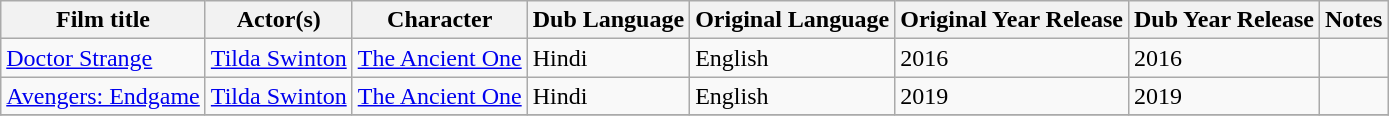<table class="wikitable">
<tr>
<th>Film title</th>
<th>Actor(s)</th>
<th>Character</th>
<th>Dub Language</th>
<th>Original Language</th>
<th>Original Year Release</th>
<th>Dub Year Release</th>
<th>Notes</th>
</tr>
<tr>
<td><a href='#'>Doctor Strange</a></td>
<td><a href='#'>Tilda Swinton</a></td>
<td><a href='#'>The Ancient One</a></td>
<td>Hindi</td>
<td>English</td>
<td>2016</td>
<td>2016</td>
<td></td>
</tr>
<tr>
<td><a href='#'>Avengers: Endgame</a></td>
<td><a href='#'>Tilda Swinton</a></td>
<td><a href='#'>The Ancient One</a></td>
<td>Hindi</td>
<td>English</td>
<td>2019</td>
<td>2019</td>
<td></td>
</tr>
<tr>
</tr>
</table>
